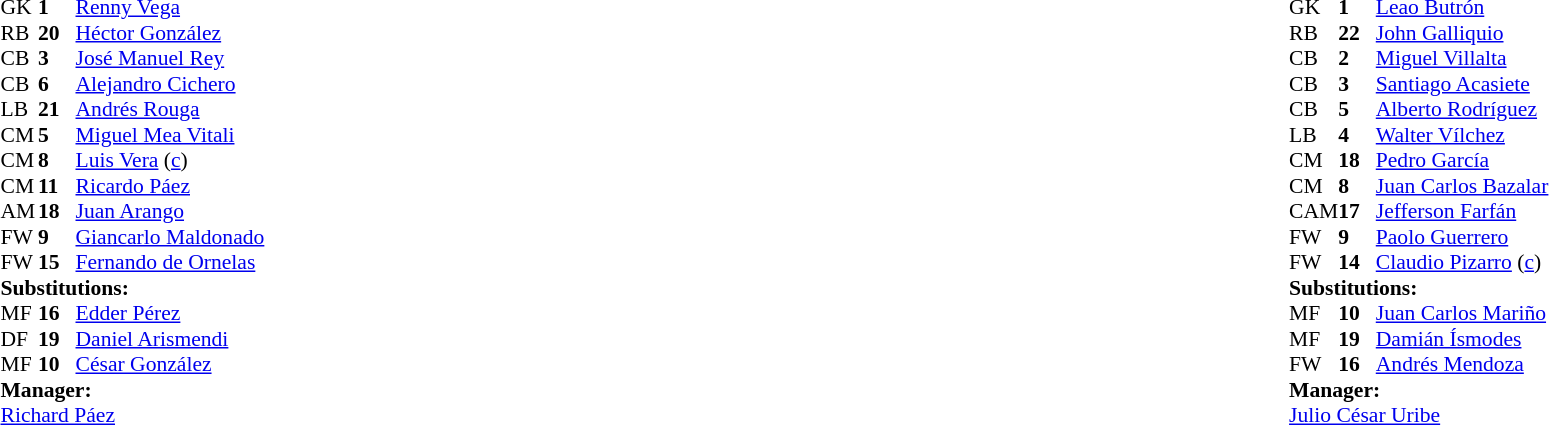<table width="100%">
<tr>
<td valign="top" width="50%"><br><table style="font-size: 90%" cellspacing="0" cellpadding="0">
<tr>
<th width=25></th>
<th width=25></th>
</tr>
<tr>
<td>GK</td>
<td><strong>1</strong></td>
<td><a href='#'>Renny Vega</a></td>
</tr>
<tr>
<td>RB</td>
<td><strong>20</strong></td>
<td><a href='#'>Héctor González</a></td>
</tr>
<tr>
<td>CB</td>
<td><strong>3</strong></td>
<td><a href='#'>José Manuel Rey</a></td>
</tr>
<tr>
<td>CB</td>
<td><strong>6</strong></td>
<td><a href='#'>Alejandro Cichero</a></td>
<td></td>
</tr>
<tr>
<td>LB</td>
<td><strong>21</strong></td>
<td><a href='#'>Andrés Rouga</a></td>
<td></td>
<td></td>
</tr>
<tr>
<td>CM</td>
<td><strong>5</strong></td>
<td><a href='#'>Miguel Mea Vitali</a></td>
</tr>
<tr>
<td>CM</td>
<td><strong>8</strong></td>
<td><a href='#'>Luis Vera</a> (<a href='#'>c</a>)</td>
</tr>
<tr>
<td>CM</td>
<td><strong>11</strong></td>
<td><a href='#'>Ricardo Páez</a></td>
<td></td>
</tr>
<tr>
<td>AM</td>
<td><strong>18</strong></td>
<td><a href='#'>Juan Arango</a></td>
<td></td>
<td></td>
</tr>
<tr>
<td>FW</td>
<td><strong>9</strong></td>
<td><a href='#'>Giancarlo Maldonado</a></td>
<td></td>
</tr>
<tr>
<td>FW</td>
<td><strong>15</strong></td>
<td><a href='#'>Fernando de Ornelas</a></td>
<td></td>
<td></td>
</tr>
<tr>
<td colspan=3><strong>Substitutions:</strong></td>
</tr>
<tr>
<td>MF</td>
<td><strong>16</strong></td>
<td><a href='#'>Edder Pérez</a></td>
<td></td>
<td></td>
</tr>
<tr>
<td>DF</td>
<td><strong>19</strong></td>
<td><a href='#'>Daniel Arismendi</a></td>
<td></td>
<td></td>
</tr>
<tr>
<td>MF</td>
<td><strong>10</strong></td>
<td><a href='#'>César González</a></td>
<td></td>
<td></td>
</tr>
<tr>
<td colspan=3><strong>Manager:</strong></td>
</tr>
<tr>
<td colspan="4"><a href='#'>Richard Páez</a></td>
</tr>
</table>
</td>
<td valign="top"></td>
<td valign="top" width="50%"><br><table style="font-size: 90%" cellspacing="0" cellpadding="0" align="center">
<tr>
<th width=25></th>
<th width=25></th>
</tr>
<tr>
<td>GK</td>
<td><strong>1</strong></td>
<td><a href='#'>Leao Butrón</a></td>
</tr>
<tr>
<td>RB</td>
<td><strong>22</strong></td>
<td><a href='#'>John Galliquio</a></td>
<td></td>
<td></td>
</tr>
<tr>
<td>CB</td>
<td><strong>2</strong></td>
<td><a href='#'>Miguel Villalta</a></td>
<td></td>
<td></td>
</tr>
<tr>
<td>CB</td>
<td><strong>3</strong></td>
<td><a href='#'>Santiago Acasiete</a></td>
</tr>
<tr>
<td>CB</td>
<td><strong>5</strong></td>
<td><a href='#'>Alberto Rodríguez</a></td>
<td></td>
</tr>
<tr>
<td>LB</td>
<td><strong>4</strong></td>
<td><a href='#'>Walter Vílchez</a></td>
</tr>
<tr>
<td>CM</td>
<td><strong>18</strong></td>
<td><a href='#'>Pedro García</a></td>
</tr>
<tr>
<td>CM</td>
<td><strong>8</strong></td>
<td><a href='#'>Juan Carlos Bazalar</a></td>
</tr>
<tr>
<td>CAM</td>
<td><strong>17</strong></td>
<td><a href='#'>Jefferson Farfán</a></td>
</tr>
<tr>
<td>FW</td>
<td><strong>9</strong></td>
<td><a href='#'>Paolo Guerrero</a></td>
</tr>
<tr>
<td>FW</td>
<td><strong>14</strong></td>
<td><a href='#'>Claudio Pizarro</a> (<a href='#'>c</a>)</td>
<td></td>
<td></td>
</tr>
<tr>
<td colspan=3><strong>Substitutions:</strong></td>
</tr>
<tr>
<td>MF</td>
<td><strong>10</strong></td>
<td><a href='#'>Juan Carlos Mariño</a></td>
<td></td>
<td></td>
</tr>
<tr>
<td>MF</td>
<td><strong>19</strong></td>
<td><a href='#'>Damián Ísmodes</a></td>
<td></td>
<td></td>
</tr>
<tr>
<td>FW</td>
<td><strong>16</strong></td>
<td><a href='#'>Andrés Mendoza</a></td>
<td></td>
<td></td>
</tr>
<tr>
<td colspan=3><strong>Manager:</strong></td>
</tr>
<tr>
<td colspan=3><a href='#'>Julio César Uribe</a></td>
</tr>
</table>
</td>
</tr>
</table>
